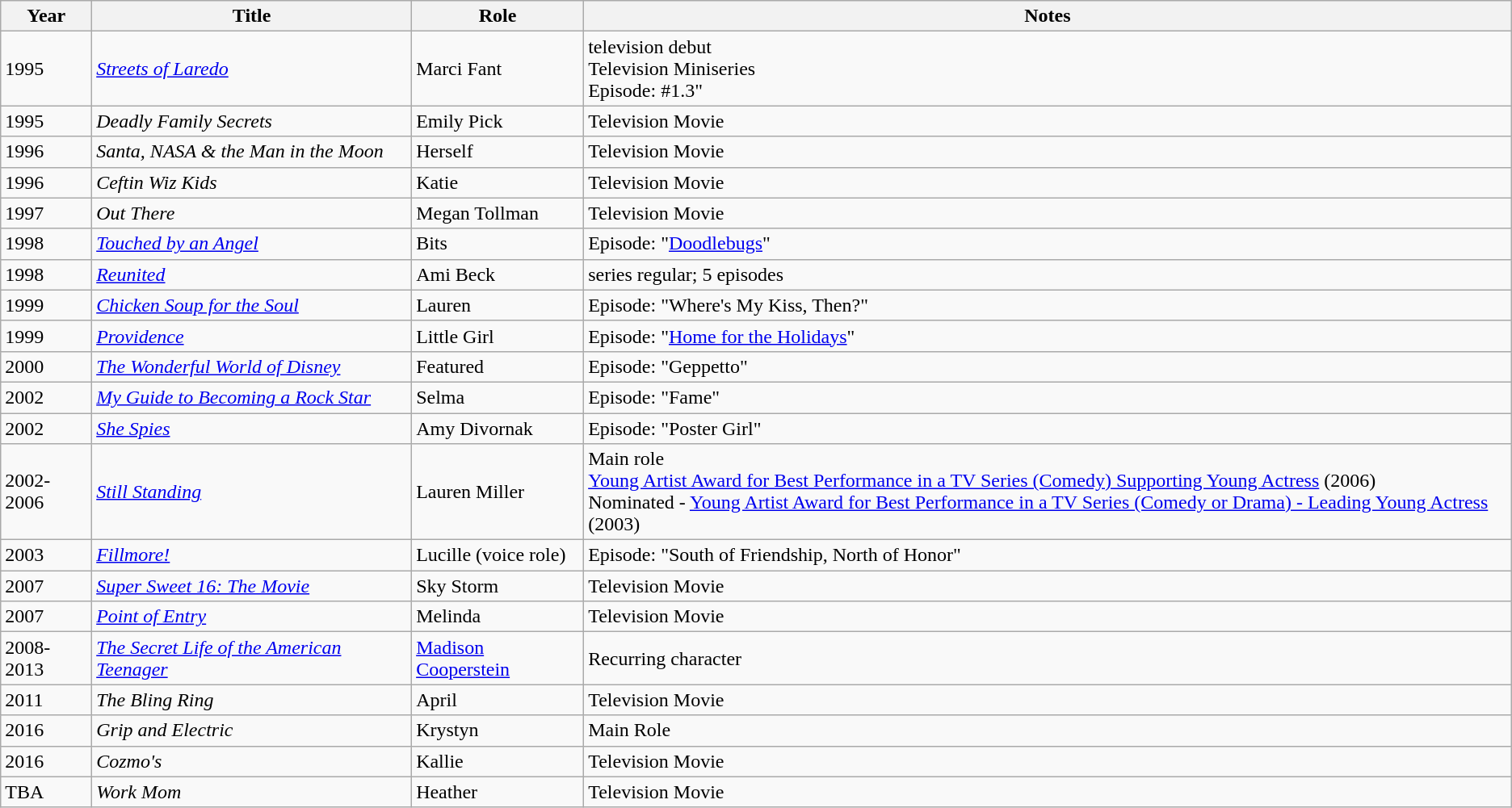<table class="wikitable">
<tr>
<th>Year</th>
<th>Title</th>
<th>Role</th>
<th>Notes</th>
</tr>
<tr>
<td>1995</td>
<td><em><a href='#'>Streets of Laredo</a></em></td>
<td>Marci Fant</td>
<td>television debut<br>Television Miniseries<br>Episode: #1.3"</td>
</tr>
<tr>
<td>1995</td>
<td><em>Deadly Family Secrets</em></td>
<td>Emily Pick</td>
<td>Television Movie</td>
</tr>
<tr>
<td>1996</td>
<td><em>Santa, NASA & the Man in the Moon</em></td>
<td>Herself</td>
<td>Television Movie</td>
</tr>
<tr>
<td>1996</td>
<td><em>Ceftin Wiz Kids</em></td>
<td>Katie</td>
<td>Television Movie</td>
</tr>
<tr>
<td>1997</td>
<td><em>Out There</em></td>
<td>Megan Tollman</td>
<td>Television Movie</td>
</tr>
<tr>
<td>1998</td>
<td><em><a href='#'>Touched by an Angel</a></em></td>
<td>Bits</td>
<td>Episode: "<a href='#'>Doodlebugs</a>"</td>
</tr>
<tr>
<td>1998</td>
<td><em><a href='#'>Reunited</a></em></td>
<td>Ami Beck</td>
<td>series regular; 5 episodes</td>
</tr>
<tr>
<td>1999</td>
<td><em><a href='#'>Chicken Soup for the Soul</a></em></td>
<td>Lauren</td>
<td>Episode: "Where's My Kiss, Then?"</td>
</tr>
<tr>
<td>1999</td>
<td><em><a href='#'>Providence</a></em></td>
<td>Little Girl</td>
<td>Episode: "<a href='#'>Home for the Holidays</a>"</td>
</tr>
<tr>
<td>2000</td>
<td><em><a href='#'>The Wonderful World of Disney</a></em></td>
<td>Featured</td>
<td>Episode: "Geppetto"</td>
</tr>
<tr>
<td>2002</td>
<td><em><a href='#'>My Guide to Becoming a Rock Star</a></em></td>
<td>Selma</td>
<td>Episode: "Fame"</td>
</tr>
<tr>
<td>2002</td>
<td><em><a href='#'>She Spies</a></em></td>
<td>Amy Divornak</td>
<td>Episode: "Poster Girl"</td>
</tr>
<tr>
<td>2002-2006</td>
<td><em><a href='#'>Still Standing</a></em></td>
<td>Lauren Miller</td>
<td>Main role<br><a href='#'>Young Artist Award for Best Performance in a TV Series (Comedy) Supporting Young Actress</a> (2006)<br>Nominated - <a href='#'>Young Artist Award for Best Performance in a TV Series (Comedy or Drama) - Leading Young Actress</a> (2003)</td>
</tr>
<tr>
<td>2003</td>
<td><em><a href='#'>Fillmore!</a></em></td>
<td>Lucille (voice role)</td>
<td>Episode: "South of Friendship, North of Honor"</td>
</tr>
<tr>
<td>2007</td>
<td><em><a href='#'>Super Sweet 16: The Movie</a></em></td>
<td>Sky Storm</td>
<td>Television Movie</td>
</tr>
<tr>
<td>2007</td>
<td><em><a href='#'>Point of Entry</a></em></td>
<td>Melinda</td>
<td>Television Movie</td>
</tr>
<tr>
<td>2008-2013</td>
<td><em><a href='#'>The Secret Life of the American Teenager</a></em></td>
<td><a href='#'>Madison Cooperstein</a></td>
<td>Recurring character</td>
</tr>
<tr>
<td>2011</td>
<td><em>The Bling Ring</em></td>
<td>April</td>
<td>Television Movie</td>
</tr>
<tr>
<td>2016</td>
<td><em>Grip and Electric</em></td>
<td>Krystyn</td>
<td>Main Role</td>
</tr>
<tr>
<td>2016</td>
<td><em>Cozmo's</em></td>
<td>Kallie</td>
<td>Television Movie</td>
</tr>
<tr>
<td>TBA</td>
<td><em>Work Mom</em></td>
<td>Heather</td>
<td>Television Movie</td>
</tr>
</table>
